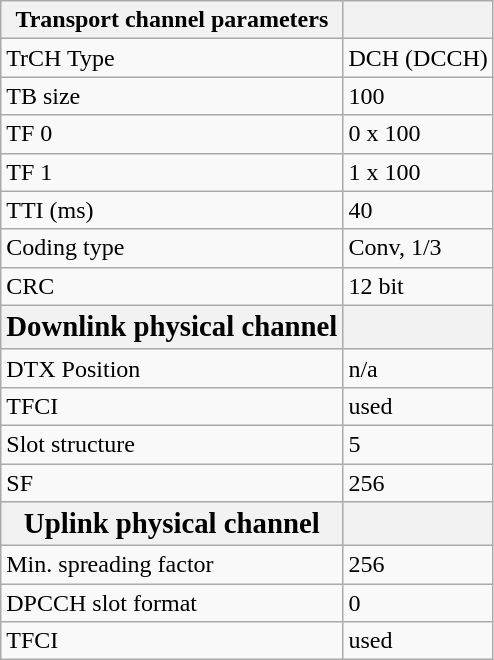<table class="wikitable">
<tr>
<th>Transport channel parameters</th>
<th></th>
</tr>
<tr>
<td>TrCH Type</td>
<td>DCH (DCCH)</td>
</tr>
<tr>
<td>TB size</td>
<td>100</td>
</tr>
<tr>
<td>TF 0</td>
<td>0 x 100</td>
</tr>
<tr>
<td>TF 1</td>
<td>1 x 100</td>
</tr>
<tr>
<td>TTI (ms)</td>
<td>40</td>
</tr>
<tr>
<td>Coding type</td>
<td>Conv, 1/3</td>
</tr>
<tr>
<td>CRC</td>
<td>12 bit</td>
</tr>
<tr>
<th><big>Downlink physical channel</big></th>
<th></th>
</tr>
<tr>
<td>DTX Position</td>
<td>n/a</td>
</tr>
<tr>
<td>TFCI</td>
<td>used</td>
</tr>
<tr>
<td>Slot structure</td>
<td>5</td>
</tr>
<tr>
<td>SF</td>
<td>256</td>
</tr>
<tr>
<th><big>Uplink physical channel</big></th>
<th></th>
</tr>
<tr>
<td>Min. spreading factor</td>
<td>256</td>
</tr>
<tr>
<td>DPCCH slot format</td>
<td>0</td>
</tr>
<tr>
<td>TFCI</td>
<td>used</td>
</tr>
</table>
